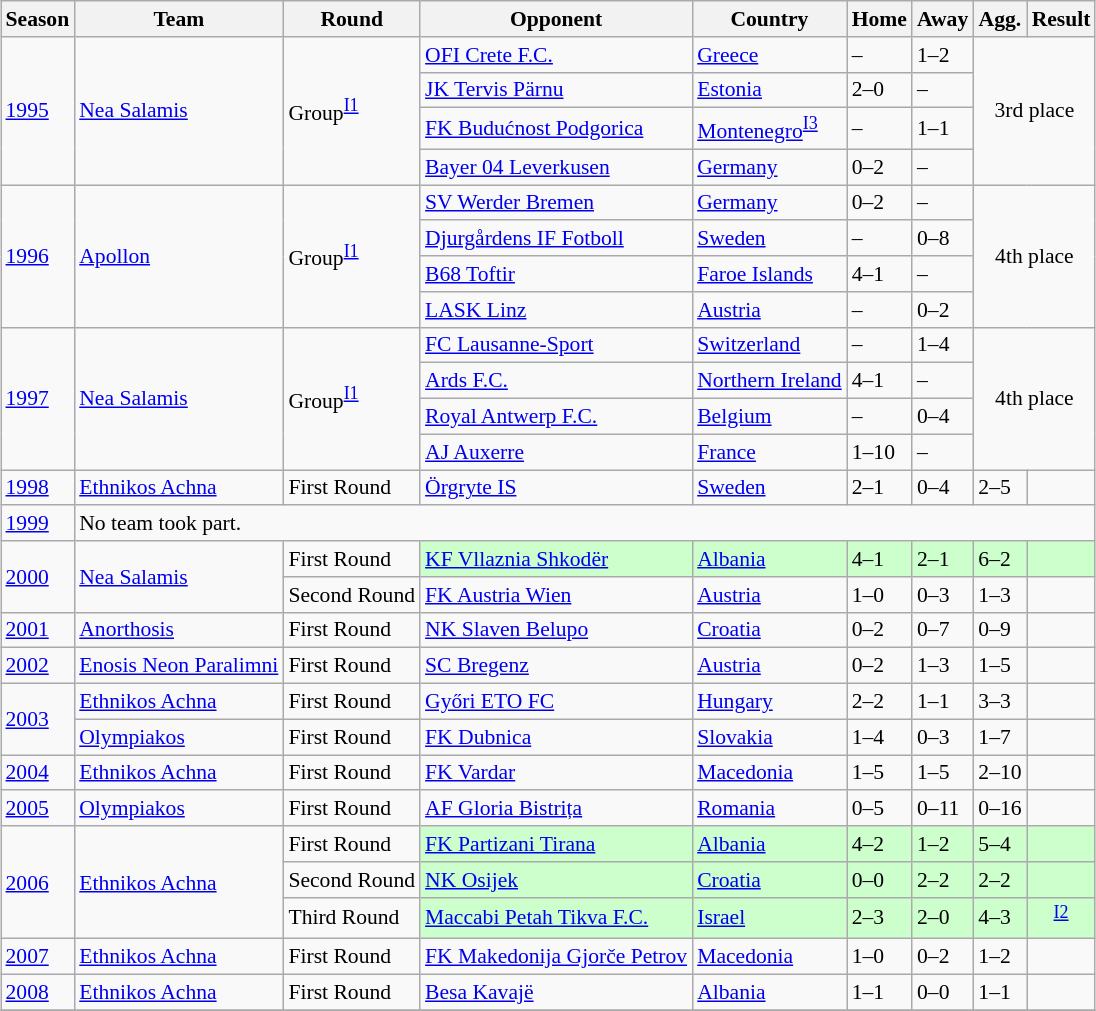<table class="wikitable sortable" style="margin:1em auto;font-size:90%;">
<tr>
<th>Season</th>
<th>Team</th>
<th>Round</th>
<th>Opponent</th>
<th>Country</th>
<th>Home</th>
<th>Away</th>
<th>Agg.</th>
<th>Result</th>
</tr>
<tr>
<td rowspan=4><a href='#'>1995</a></td>
<td rowspan=4><a href='#'>Nea Salamis</a></td>
<td rowspan=4>Group<sup><a href='#'>I1</a></sup></td>
<td><a href='#'>OFI Crete F.C.</a></td>
<td><a href='#'>Greece</a></td>
<td>–</td>
<td>1–2</td>
<td rowspan=4 colspan="2" style="text-align:center;">3rd place </td>
</tr>
<tr>
<td><a href='#'>JK Tervis Pärnu</a></td>
<td><a href='#'>Estonia</a></td>
<td>2–0</td>
<td>–</td>
</tr>
<tr>
<td><a href='#'>FK Budućnost Podgorica</a></td>
<td><a href='#'>Montenegro</a><sup><a href='#'>I3</a></sup></td>
<td>–</td>
<td>1–1</td>
</tr>
<tr>
<td><a href='#'>Bayer 04 Leverkusen</a></td>
<td><a href='#'>Germany</a></td>
<td>0–2</td>
<td>–</td>
</tr>
<tr>
<td rowspan=4><a href='#'>1996</a></td>
<td rowspan=4><a href='#'>Apollon</a></td>
<td rowspan=4>Group<sup><a href='#'>I1</a></sup></td>
<td><a href='#'>SV Werder Bremen</a></td>
<td><a href='#'>Germany</a></td>
<td>0–2</td>
<td>–</td>
<td rowspan=4 colspan="2" style="text-align:center;">4th place </td>
</tr>
<tr>
<td><a href='#'>Djurgårdens IF Fotboll</a></td>
<td><a href='#'>Sweden</a></td>
<td>–</td>
<td>0–8</td>
</tr>
<tr>
<td><a href='#'>B68 Toftir</a></td>
<td><a href='#'>Faroe Islands</a></td>
<td>4–1</td>
<td>–</td>
</tr>
<tr>
<td><a href='#'>LASK Linz</a></td>
<td><a href='#'>Austria</a></td>
<td>–</td>
<td>0–2</td>
</tr>
<tr>
<td rowspan=4><a href='#'>1997</a></td>
<td rowspan=4><a href='#'>Nea Salamis</a></td>
<td rowspan=4>Group<sup><a href='#'>I1</a></sup></td>
<td><a href='#'>FC Lausanne-Sport</a></td>
<td><a href='#'>Switzerland</a></td>
<td>–</td>
<td>1–4</td>
<td rowspan=4 colspan="2" style="text-align:center;">4th place </td>
</tr>
<tr>
<td><a href='#'>Ards F.C.</a></td>
<td><a href='#'>Northern Ireland</a></td>
<td>4–1</td>
<td>–</td>
</tr>
<tr>
<td><a href='#'>Royal Antwerp F.C.</a></td>
<td><a href='#'>Belgium</a></td>
<td>–</td>
<td>0–4</td>
</tr>
<tr>
<td><a href='#'>AJ Auxerre</a></td>
<td><a href='#'>France</a></td>
<td>1–10</td>
<td>–</td>
</tr>
<tr>
<td><a href='#'>1998</a></td>
<td><a href='#'>Ethnikos Achna</a></td>
<td>First Round</td>
<td><a href='#'>Örgryte IS</a></td>
<td><a href='#'>Sweden</a></td>
<td>2–1</td>
<td>0–4</td>
<td>2–5</td>
<td align="center"></td>
</tr>
<tr>
<td><a href='#'>1999</a></td>
<td colspan="8">No team took part.</td>
</tr>
<tr>
<td rowspan=2><a href='#'>2000</a></td>
<td rowspan=2><a href='#'>Nea Salamis</a></td>
<td>First Round</td>
<td style="background-color:#CFC"><a href='#'>KF Vllaznia Shkodër</a></td>
<td style=background-color:#CFC><a href='#'>Albania</a></td>
<td style="background-color:#CFC">4–1</td>
<td style="background-color:#CFC">2–1</td>
<td style="background-color:#CFC">6–2</td>
<td style="background-color:#CFC" align="center"></td>
</tr>
<tr>
<td>Second Round</td>
<td><a href='#'>FK Austria Wien</a></td>
<td><a href='#'>Austria</a></td>
<td>1–0</td>
<td>0–3</td>
<td>1–3</td>
<td align="center"></td>
</tr>
<tr>
<td><a href='#'>2001</a></td>
<td><a href='#'>Anorthosis</a></td>
<td>First Round</td>
<td><a href='#'>NK Slaven Belupo</a></td>
<td><a href='#'>Croatia</a></td>
<td>0–2</td>
<td>0–7</td>
<td>0–9</td>
<td style="text-align:center;"></td>
</tr>
<tr>
<td><a href='#'>2002</a></td>
<td><a href='#'>Enosis Neon Paralimni</a></td>
<td>First Round</td>
<td><a href='#'>SC Bregenz</a></td>
<td><a href='#'>Austria</a></td>
<td>0–2</td>
<td>1–3</td>
<td>1–5</td>
<td align="center"></td>
</tr>
<tr>
<td rowspan=2><a href='#'>2003</a></td>
<td><a href='#'>Ethnikos Achna</a></td>
<td>First Round</td>
<td><a href='#'>Győri ETO FC</a></td>
<td><a href='#'>Hungary</a></td>
<td>2–2</td>
<td>1–1</td>
<td>3–3</td>
<td align="center"></td>
</tr>
<tr>
<td><a href='#'>Olympiakos</a></td>
<td>First Round</td>
<td><a href='#'>FK Dubnica</a></td>
<td><a href='#'>Slovakia</a></td>
<td>1–4</td>
<td>0–3</td>
<td>1–7</td>
<td style="text-align:center;"></td>
</tr>
<tr>
<td><a href='#'>2004</a></td>
<td><a href='#'>Ethnikos Achna</a></td>
<td>First Round</td>
<td><a href='#'>FK Vardar</a></td>
<td><a href='#'>Macedonia</a></td>
<td>1–5</td>
<td>1–5</td>
<td>2–10</td>
<td align="center"></td>
</tr>
<tr>
<td><a href='#'>2005</a></td>
<td><a href='#'>Olympiakos</a></td>
<td>First Round</td>
<td><a href='#'>AF Gloria Bistrița</a></td>
<td><a href='#'>Romania</a></td>
<td>0–5</td>
<td>0–11</td>
<td>0–16</td>
<td style="text-align:center;"></td>
</tr>
<tr>
<td rowspan=3><a href='#'>2006</a></td>
<td rowspan=3><a href='#'>Ethnikos Achna</a></td>
<td>First Round</td>
<td style="background-color:#CFC"><a href='#'>FK Partizani Tirana</a></td>
<td style=background-color:#CFC><a href='#'>Albania</a></td>
<td style="background-color:#CFC">4–2</td>
<td style="background-color:#CFC">1–2</td>
<td style="background-color:#CFC">5–4</td>
<td style="background-color:#CFC" align="center"></td>
</tr>
<tr>
<td>Second Round</td>
<td style="background-color:#CFC"><a href='#'>NK Osijek</a></td>
<td style=background-color:#CFC><a href='#'>Croatia</a></td>
<td style="background-color:#CFC">0–0</td>
<td style="background-color:#CFC">2–2</td>
<td style="background-color:#CFC">2–2</td>
<td style="background-color:#CFC" align="center"></td>
</tr>
<tr>
<td>Third Round</td>
<td style="background-color:#CFC"><a href='#'>Maccabi Petah Tikva F.C.</a></td>
<td style=background-color:#CFC><a href='#'>Israel</a></td>
<td style="background-color:#CFC">2–3</td>
<td style="background-color:#CFC">2–0</td>
<td style="background-color:#CFC">4–3</td>
<td style="background-color:#CFC" align="center"><sup><a href='#'>I2</a></sup></td>
</tr>
<tr>
<td><a href='#'>2007</a></td>
<td><a href='#'>Ethnikos Achna</a></td>
<td>First Round</td>
<td><a href='#'>FK Makedonija Gjorče Petrov</a></td>
<td><a href='#'>Macedonia</a></td>
<td>1–0</td>
<td>0–2</td>
<td>1–2</td>
<td align="center"></td>
</tr>
<tr>
<td><a href='#'>2008</a></td>
<td><a href='#'>Ethnikos Achna</a></td>
<td>First Round</td>
<td><a href='#'>Besa Kavajë</a></td>
<td><a href='#'>Albania</a></td>
<td>1–1</td>
<td>0–0</td>
<td>1–1</td>
<td align="center"></td>
</tr>
<tr>
</tr>
</table>
